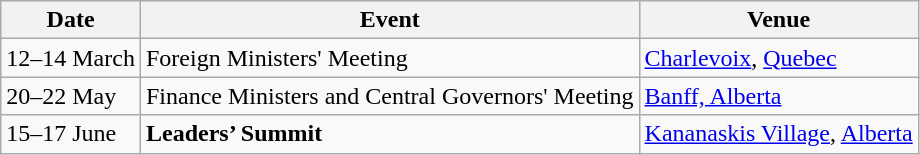<table class="wikitable plainrowheaders">
<tr>
<th scope="col">Date</th>
<th scope="col">Event</th>
<th scope="col">Venue</th>
</tr>
<tr>
<td>12–14 March</td>
<td>Foreign Ministers' Meeting</td>
<td><a href='#'>Charlevoix</a>, <a href='#'>Quebec</a></td>
</tr>
<tr>
<td>20–22 May</td>
<td>Finance Ministers and Central Governors' Meeting</td>
<td><a href='#'>Banff, Alberta</a></td>
</tr>
<tr>
<td>15–17 June</td>
<td><strong>Leaders’ Summit</strong></td>
<td><a href='#'>Kananaskis Village</a>, <a href='#'>Alberta</a></td>
</tr>
</table>
